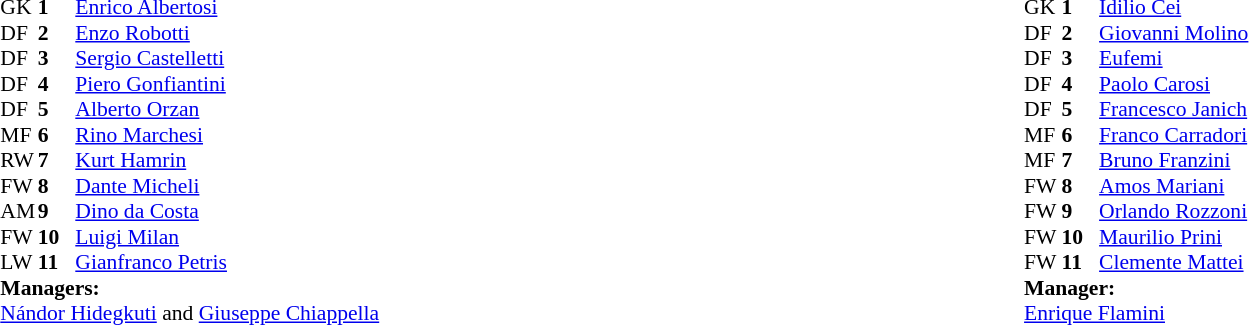<table width="100%">
<tr>
<td valign="top" width="50%"><br><table style="font-size: 90%" cellspacing="0" cellpadding="0" align=center>
<tr>
<th width="25"></th>
<th width="25"></th>
</tr>
<tr>
<td>GK</td>
<td><strong>1</strong></td>
<td> <a href='#'>Enrico Albertosi</a></td>
</tr>
<tr>
<td>DF</td>
<td><strong>2</strong></td>
<td> <a href='#'>Enzo Robotti</a></td>
</tr>
<tr>
<td>DF</td>
<td><strong>3</strong></td>
<td> <a href='#'>Sergio Castelletti</a></td>
</tr>
<tr>
<td>DF</td>
<td><strong>4</strong></td>
<td> <a href='#'>Piero Gonfiantini</a></td>
</tr>
<tr>
<td>DF</td>
<td><strong>5</strong></td>
<td> <a href='#'>Alberto Orzan</a></td>
</tr>
<tr>
<td>MF</td>
<td><strong>6</strong></td>
<td> <a href='#'>Rino Marchesi</a></td>
</tr>
<tr>
<td>RW</td>
<td><strong>7</strong></td>
<td> <a href='#'>Kurt Hamrin</a></td>
</tr>
<tr>
<td>FW</td>
<td><strong>8</strong></td>
<td> <a href='#'>Dante Micheli</a></td>
</tr>
<tr>
<td>AM</td>
<td><strong>9</strong></td>
<td> <a href='#'>Dino da Costa</a></td>
</tr>
<tr>
<td>FW</td>
<td><strong>10</strong></td>
<td> <a href='#'>Luigi Milan</a></td>
</tr>
<tr>
<td>LW</td>
<td><strong>11</strong></td>
<td> <a href='#'>Gianfranco Petris</a></td>
</tr>
<tr>
<td colspan=4><strong>Managers:</strong></td>
</tr>
<tr>
<td colspan="4"> <a href='#'>Nándor Hidegkuti</a> and  <a href='#'>Giuseppe Chiappella</a></td>
</tr>
</table>
</td>
<td valign="top" width="50%"><br><table style="font-size: 90%" cellspacing="0" cellpadding="0" align=center>
<tr>
<td colspan="4"></td>
</tr>
<tr>
<th width="25"></th>
<th width="25"></th>
</tr>
<tr>
<td>GK</td>
<td><strong>1</strong></td>
<td> <a href='#'>Idilio Cei</a></td>
</tr>
<tr>
<td>DF</td>
<td><strong>2</strong></td>
<td> <a href='#'>Giovanni Molino</a></td>
</tr>
<tr>
<td>DF</td>
<td><strong>3</strong></td>
<td> <a href='#'>Eufemi</a></td>
</tr>
<tr>
<td>DF</td>
<td><strong>4</strong></td>
<td> <a href='#'>Paolo Carosi</a></td>
</tr>
<tr>
<td>DF</td>
<td><strong>5</strong></td>
<td> <a href='#'>Francesco Janich</a></td>
</tr>
<tr>
<td>MF</td>
<td><strong>6</strong></td>
<td> <a href='#'>Franco Carradori</a></td>
</tr>
<tr>
<td>MF</td>
<td><strong>7</strong></td>
<td> <a href='#'>Bruno Franzini</a></td>
</tr>
<tr>
<td>FW</td>
<td><strong>8</strong></td>
<td> <a href='#'>Amos Mariani</a></td>
</tr>
<tr>
<td>FW</td>
<td><strong>9</strong></td>
<td> <a href='#'>Orlando Rozzoni</a></td>
</tr>
<tr>
<td>FW</td>
<td><strong>10</strong></td>
<td> <a href='#'>Maurilio Prini</a></td>
</tr>
<tr>
<td>FW</td>
<td><strong>11</strong></td>
<td> <a href='#'>Clemente Mattei</a></td>
</tr>
<tr>
<td colspan=4><strong>Manager:</strong></td>
</tr>
<tr>
<td colspan="4"> <a href='#'>Enrique Flamini</a></td>
</tr>
</table>
</td>
</tr>
</table>
